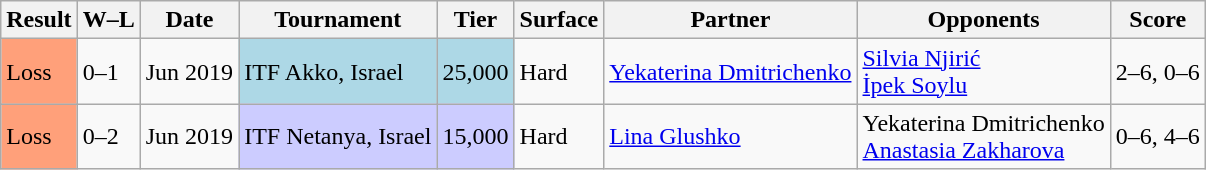<table class="sortable wikitable">
<tr>
<th>Result</th>
<th class="unsortable">W–L</th>
<th>Date</th>
<th>Tournament</th>
<th>Tier</th>
<th>Surface</th>
<th>Partner</th>
<th>Opponents</th>
<th class="unsortable">Score</th>
</tr>
<tr>
<td bgcolor=ffa07a>Loss</td>
<td>0–1</td>
<td>Jun 2019</td>
<td bgcolor=lightblue>ITF Akko, Israel</td>
<td bgcolor=lightblue>25,000</td>
<td>Hard</td>
<td> <a href='#'>Yekaterina Dmitrichenko</a></td>
<td> <a href='#'>Silvia Njirić</a> <br>  <a href='#'>İpek Soylu</a></td>
<td>2–6, 0–6</td>
</tr>
<tr>
<td bgcolor=ffa07a>Loss</td>
<td>0–2</td>
<td>Jun 2019</td>
<td bgcolor=#ccf>ITF Netanya, Israel</td>
<td bgcolor=#ccf>15,000</td>
<td>Hard</td>
<td> <a href='#'>Lina Glushko</a></td>
<td> Yekaterina Dmitrichenko <br>  <a href='#'>Anastasia Zakharova</a></td>
<td>0–6, 4–6</td>
</tr>
</table>
